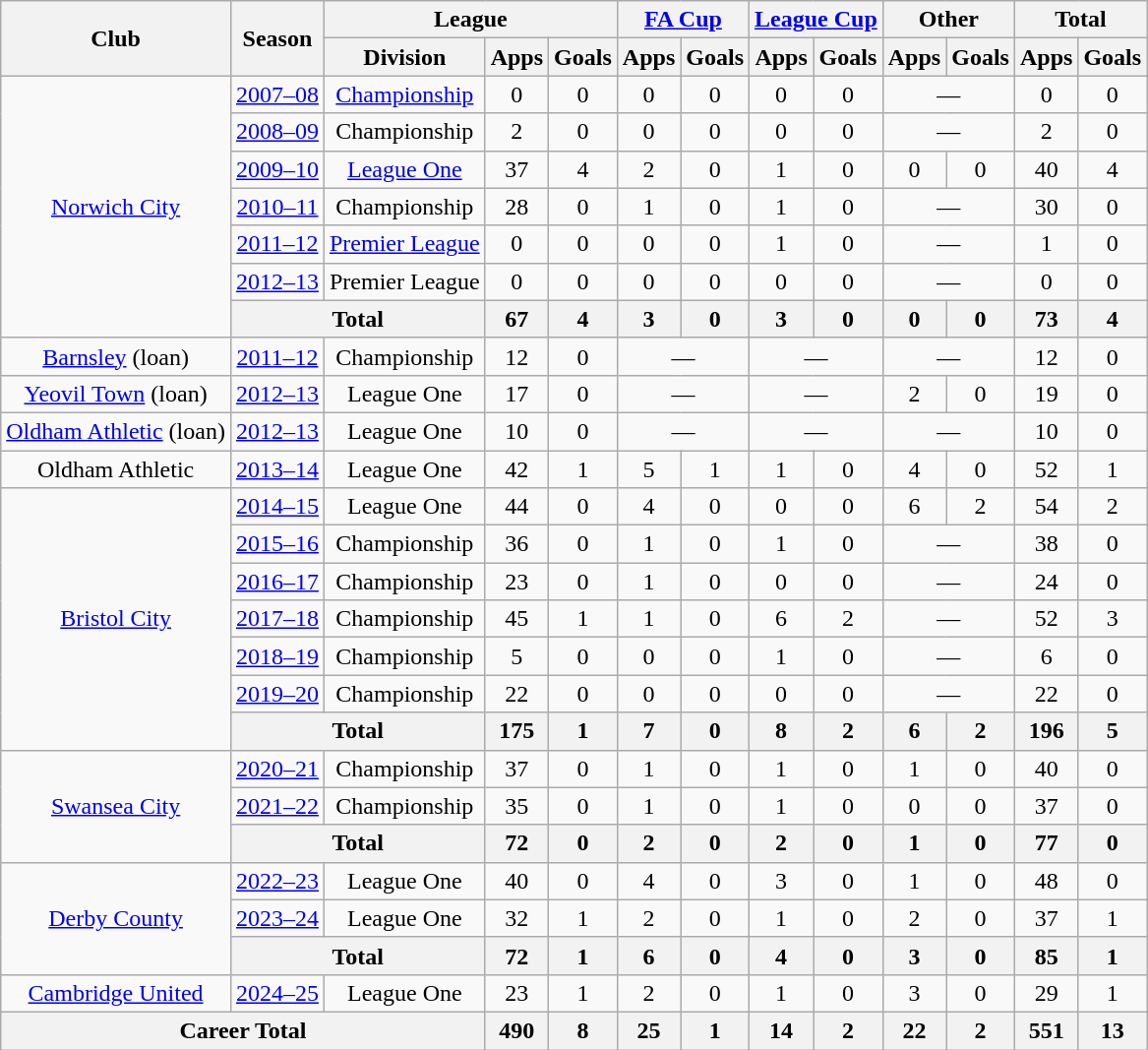<table class=wikitable style="text-align: center;">
<tr>
<th rowspan=2>Club</th>
<th rowspan=2>Season</th>
<th colspan=3>League</th>
<th colspan=2><a href='#'>FA Cup</a></th>
<th colspan=2><a href='#'>League Cup</a></th>
<th colspan=2>Other</th>
<th colspan=2>Total</th>
</tr>
<tr>
<th>Division</th>
<th>Apps</th>
<th>Goals</th>
<th>Apps</th>
<th>Goals</th>
<th>Apps</th>
<th>Goals</th>
<th>Apps</th>
<th>Goals</th>
<th>Apps</th>
<th>Goals</th>
</tr>
<tr>
<td rowspan=7><a href='#'>Norwich City</a></td>
<td><a href='#'>2007–08</a></td>
<td><a href='#'>Championship</a></td>
<td>0</td>
<td>0</td>
<td>0</td>
<td>0</td>
<td>0</td>
<td>0</td>
<td colspan=2>—</td>
<td>0</td>
<td>0</td>
</tr>
<tr>
<td><a href='#'>2008–09</a></td>
<td>Championship</td>
<td>2</td>
<td>0</td>
<td>0</td>
<td>0</td>
<td>0</td>
<td>0</td>
<td colspan=2>—</td>
<td>2</td>
<td>0</td>
</tr>
<tr>
<td><a href='#'>2009–10</a></td>
<td><a href='#'>League One</a></td>
<td>37</td>
<td>4</td>
<td>2</td>
<td>0</td>
<td>1</td>
<td>0</td>
<td>0</td>
<td>0</td>
<td>40</td>
<td>4</td>
</tr>
<tr>
<td><a href='#'>2010–11</a></td>
<td>Championship</td>
<td>28</td>
<td>0</td>
<td>1</td>
<td>0</td>
<td>1</td>
<td>0</td>
<td colspan=2>—</td>
<td>30</td>
<td>0</td>
</tr>
<tr>
<td><a href='#'>2011–12</a></td>
<td><a href='#'>Premier League</a></td>
<td>0</td>
<td>0</td>
<td>0</td>
<td>0</td>
<td>1</td>
<td>0</td>
<td colspan=2>—</td>
<td>1</td>
<td>0</td>
</tr>
<tr>
<td><a href='#'>2012–13</a></td>
<td>Premier League</td>
<td>0</td>
<td>0</td>
<td>0</td>
<td>0</td>
<td>0</td>
<td>0</td>
<td colspan=2>—</td>
<td>0</td>
<td>0</td>
</tr>
<tr>
<th colspan=2>Total</th>
<th>67</th>
<th>4</th>
<th>3</th>
<th>0</th>
<th>3</th>
<th>0</th>
<th>0</th>
<th>0</th>
<th>73</th>
<th>4</th>
</tr>
<tr>
<td><a href='#'>Barnsley</a> (loan)</td>
<td><a href='#'>2011–12</a></td>
<td>Championship</td>
<td>12</td>
<td>0</td>
<td colspan=2>—</td>
<td colspan=2>—</td>
<td colspan=2>—</td>
<td>12</td>
<td>0</td>
</tr>
<tr>
<td><a href='#'>Yeovil Town</a> (loan)</td>
<td><a href='#'>2012–13</a></td>
<td>League One</td>
<td>17</td>
<td>0</td>
<td colspan=2>—</td>
<td colspan=2>—</td>
<td>2</td>
<td>0</td>
<td>19</td>
<td>0</td>
</tr>
<tr>
<td><a href='#'>Oldham Athletic</a> (loan)</td>
<td><a href='#'>2012–13</a></td>
<td>League One</td>
<td>10</td>
<td>0</td>
<td colspan=2>—</td>
<td colspan=2>—</td>
<td colspan=2>—</td>
<td>10</td>
<td>0</td>
</tr>
<tr>
<td>Oldham Athletic</td>
<td><a href='#'>2013–14</a></td>
<td>League One</td>
<td>42</td>
<td>1</td>
<td>5</td>
<td>1</td>
<td>1</td>
<td>0</td>
<td>4</td>
<td>0</td>
<td>52</td>
<td>1</td>
</tr>
<tr>
<td rowspan=7><a href='#'>Bristol City</a></td>
<td><a href='#'>2014–15</a></td>
<td>League One</td>
<td>44</td>
<td>0</td>
<td>4</td>
<td>0</td>
<td>0</td>
<td>0</td>
<td>6</td>
<td>2</td>
<td>54</td>
<td>2</td>
</tr>
<tr>
<td><a href='#'>2015–16</a></td>
<td>Championship</td>
<td>36</td>
<td>0</td>
<td>1</td>
<td>0</td>
<td>1</td>
<td>0</td>
<td colspan=2>—</td>
<td>38</td>
<td>0</td>
</tr>
<tr>
<td><a href='#'>2016–17</a></td>
<td>Championship</td>
<td>23</td>
<td>0</td>
<td>1</td>
<td>0</td>
<td>0</td>
<td>0</td>
<td colspan=2>—</td>
<td>24</td>
<td>0</td>
</tr>
<tr>
<td><a href='#'>2017–18</a></td>
<td>Championship</td>
<td>45</td>
<td>1</td>
<td>1</td>
<td>0</td>
<td>6</td>
<td>2</td>
<td colspan=2>—</td>
<td>52</td>
<td>3</td>
</tr>
<tr>
<td><a href='#'>2018–19</a></td>
<td>Championship</td>
<td>5</td>
<td>0</td>
<td>0</td>
<td>0</td>
<td>1</td>
<td>0</td>
<td colspan=2>—</td>
<td>6</td>
<td>0</td>
</tr>
<tr>
<td><a href='#'>2019–20</a></td>
<td>Championship</td>
<td>22</td>
<td>0</td>
<td>0</td>
<td>0</td>
<td>0</td>
<td>0</td>
<td colspan=2>—</td>
<td>22</td>
<td>0</td>
</tr>
<tr>
<th colspan=2>Total</th>
<th>175</th>
<th>1</th>
<th>7</th>
<th>0</th>
<th>8</th>
<th>2</th>
<th>6</th>
<th>2</th>
<th>196</th>
<th>5</th>
</tr>
<tr>
<td rowspan="3"><a href='#'>Swansea City</a></td>
<td><a href='#'>2020–21</a></td>
<td>Championship</td>
<td>37</td>
<td>0</td>
<td>1</td>
<td>0</td>
<td>1</td>
<td>0</td>
<td>1</td>
<td>0</td>
<td>40</td>
<td>0</td>
</tr>
<tr>
<td><a href='#'>2021–22</a></td>
<td>Championship</td>
<td>35</td>
<td>0</td>
<td>1</td>
<td>0</td>
<td>1</td>
<td>0</td>
<td>0</td>
<td>0</td>
<td>37</td>
<td>0</td>
</tr>
<tr>
<th colspan=2>Total</th>
<th>72</th>
<th>0</th>
<th>2</th>
<th>0</th>
<th>2</th>
<th>0</th>
<th>1</th>
<th>0</th>
<th>77</th>
<th>0</th>
</tr>
<tr>
<td rowspan=3><a href='#'>Derby County</a></td>
<td><a href='#'>2022–23</a></td>
<td>League One</td>
<td>40</td>
<td>0</td>
<td>4</td>
<td>0</td>
<td>3</td>
<td>0</td>
<td>1</td>
<td>0</td>
<td>48</td>
<td>0</td>
</tr>
<tr>
<td><a href='#'>2023–24</a></td>
<td>League One</td>
<td>32</td>
<td>1</td>
<td>2</td>
<td>0</td>
<td>1</td>
<td>0</td>
<td>2</td>
<td>0</td>
<td>37</td>
<td>1</td>
</tr>
<tr>
<th colspan=2>Total</th>
<th>72</th>
<th>1</th>
<th>6</th>
<th>0</th>
<th>4</th>
<th>0</th>
<th>3</th>
<th>0</th>
<th>85</th>
<th>1</th>
</tr>
<tr>
<td><a href='#'>Cambridge United</a></td>
<td><a href='#'>2024–25</a></td>
<td>League One</td>
<td>23</td>
<td>1</td>
<td>2</td>
<td>0</td>
<td>1</td>
<td>0</td>
<td>3</td>
<td>0</td>
<td>29</td>
<td>1</td>
</tr>
<tr>
<th colspan=3>Career Total</th>
<th>490</th>
<th>8</th>
<th>25</th>
<th>1</th>
<th>14</th>
<th>2</th>
<th>22</th>
<th>2</th>
<th>551</th>
<th>13</th>
</tr>
</table>
